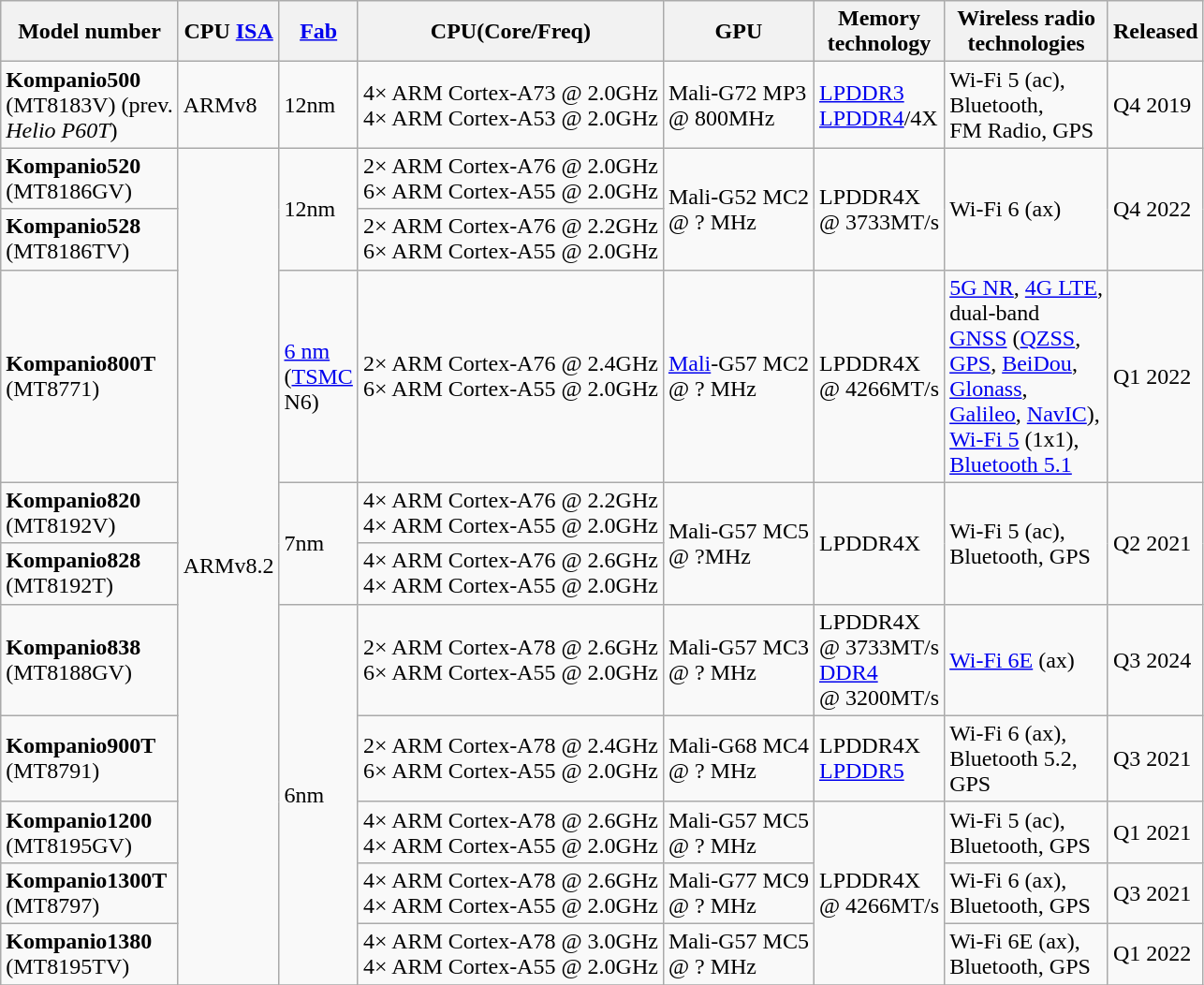<table class="wikitable">
<tr>
<th>Model number</th>
<th>CPU <a href='#'>ISA</a></th>
<th><a href='#'>Fab</a></th>
<th>CPU(Core/Freq)</th>
<th>GPU</th>
<th>Memory <br>technology</th>
<th>Wireless radio <br>technologies</th>
<th>Released</th>
</tr>
<tr>
<td><b>Kompanio500</b><br><span>(MT8183V)</span> (prev. <br><em>Helio P60T</em>) </td>
<td>ARMv8</td>
<td>12nm</td>
<td>4× ARM Cortex-A73 @ 2.0GHz<br>4× ARM Cortex-A53 @ 2.0GHz</td>
<td>Mali-G72 MP3 <br>@ 800MHz</td>
<td><a href='#'>LPDDR3</a><br><a href='#'>LPDDR4</a>/4X</td>
<td>Wi-Fi 5 (ac), <br>Bluetooth, <br>FM Radio, GPS</td>
<td>Q4 2019</td>
</tr>
<tr>
<td><b>Kompanio520</b><br><span>(MT8186GV)</span></td>
<td rowspan=10>ARMv8.2</td>
<td rowspan=2>12nm</td>
<td>2× ARM Cortex-A76 @ 2.0GHz<br>6× ARM Cortex-A55 @ 2.0GHz</td>
<td rowspan=2>Mali-G52 MC2 <br>@ ? MHz</td>
<td rowspan=2>LPDDR4X <br>@ 3733MT/s</td>
<td rowspan=2>Wi-Fi 6 (ax)</td>
<td rowspan=2>Q4 2022</td>
</tr>
<tr>
<td><b>Kompanio528</b><br><span>(MT8186TV)</span></td>
<td>2× ARM Cortex-A76 @ 2.2GHz <br>6× ARM Cortex-A55 @ 2.0GHz</td>
</tr>
<tr>
<td><b>Kompanio800T</b><br><span>(MT8771)</span></td>
<td><a href='#'>6 nm</a><br>(<a href='#'>TSMC</a> <br>N6)</td>
<td>2× ARM Cortex-A76 @ 2.4GHz <br>6× ARM Cortex-A55 @ 2.0GHz</td>
<td><a href='#'>Mali</a>-G57 MC2 <br>@ ? MHz</td>
<td>LPDDR4X <br>@ 4266MT/s</td>
<td><a href='#'>5G NR</a>, <a href='#'>4G LTE</a>, <br>dual-band <br><a href='#'>GNSS</a> (<a href='#'>QZSS</a>, <br><a href='#'>GPS</a>, <a href='#'>BeiDou</a>, <br><a href='#'>Glonass</a>, <br><a href='#'>Galileo</a>, <a href='#'>NavIC</a>), <br><a href='#'>Wi-Fi 5</a> (1x1), <br><a href='#'>Bluetooth 5.1</a></td>
<td>Q1 2022</td>
</tr>
<tr>
<td><b>Kompanio820</b><br><span>(MT8192V)</span></td>
<td rowspan=2>7nm</td>
<td>4× ARM Cortex-A76 @ 2.2GHz <br>4× ARM Cortex-A55 @ 2.0GHz</td>
<td rowspan=2>Mali-G57 MC5 <br>@ ?MHz</td>
<td rowspan=2>LPDDR4X</td>
<td rowspan=2>Wi-Fi 5 (ac), <br>Bluetooth, GPS</td>
<td rowspan=2>Q2 2021</td>
</tr>
<tr>
<td><b>Kompanio828</b><br><span>(MT8192T)</span></td>
<td>4× ARM Cortex-A76 @ 2.6GHz <br>4× ARM Cortex-A55 @ 2.0GHz</td>
</tr>
<tr>
<td><b>Kompanio838</b><br><span>(MT8188GV)</span></td>
<td rowspan=5>6nm</td>
<td>2× ARM Cortex-A78 @ 2.6GHz <br>6× ARM Cortex-A55 @ 2.0GHz</td>
<td>Mali-G57 MC3 <br>@ ? MHz</td>
<td>LPDDR4X <br>@ 3733MT/s<br><a href='#'>DDR4</a><br>@ 3200MT/s</td>
<td><a href='#'>Wi-Fi 6E</a> (ax)</td>
<td>Q3 2024</td>
</tr>
<tr>
<td><b>Kompanio900T</b><br><span>(MT8791)</span></td>
<td>2× ARM Cortex-A78 @ 2.4GHz <br>6× ARM Cortex-A55 @ 2.0GHz</td>
<td>Mali-G68 MC4 <br>@ ? MHz</td>
<td>LPDDR4X<br><a href='#'>LPDDR5</a></td>
<td>Wi-Fi 6 (ax), <br>Bluetooth 5.2, <br>GPS</td>
<td>Q3 2021</td>
</tr>
<tr>
<td><b>Kompanio1200</b><br><span>(MT8195GV)</span></td>
<td>4× ARM Cortex-A78 @ 2.6GHz <br>4× ARM Cortex-A55 @ 2.0GHz</td>
<td>Mali-G57 MC5 <br>@ ? MHz</td>
<td rowspan=3>LPDDR4X <br>@ 4266MT/s</td>
<td>Wi-Fi 5 (ac), <br>Bluetooth, GPS</td>
<td>Q1 2021</td>
</tr>
<tr>
<td><b>Kompanio1300T</b><br><span>(MT8797)</span></td>
<td>4× ARM Cortex-A78 @ 2.6GHz <br>4× ARM Cortex-A55 @ 2.0GHz</td>
<td>Mali-G77 MC9 <br>@ ? MHz</td>
<td>Wi-Fi 6 (ax), <br>Bluetooth, GPS</td>
<td>Q3 2021</td>
</tr>
<tr>
<td><b>Kompanio1380</b><br><span>(MT8195TV)</span></td>
<td>4× ARM Cortex-A78 @ 3.0GHz <br>4× ARM Cortex-A55 @ 2.0GHz</td>
<td>Mali-G57 MC5 <br>@ ? MHz</td>
<td>Wi-Fi 6E (ax), <br>Bluetooth, GPS</td>
<td>Q1 2022</td>
</tr>
<tr>
</tr>
</table>
